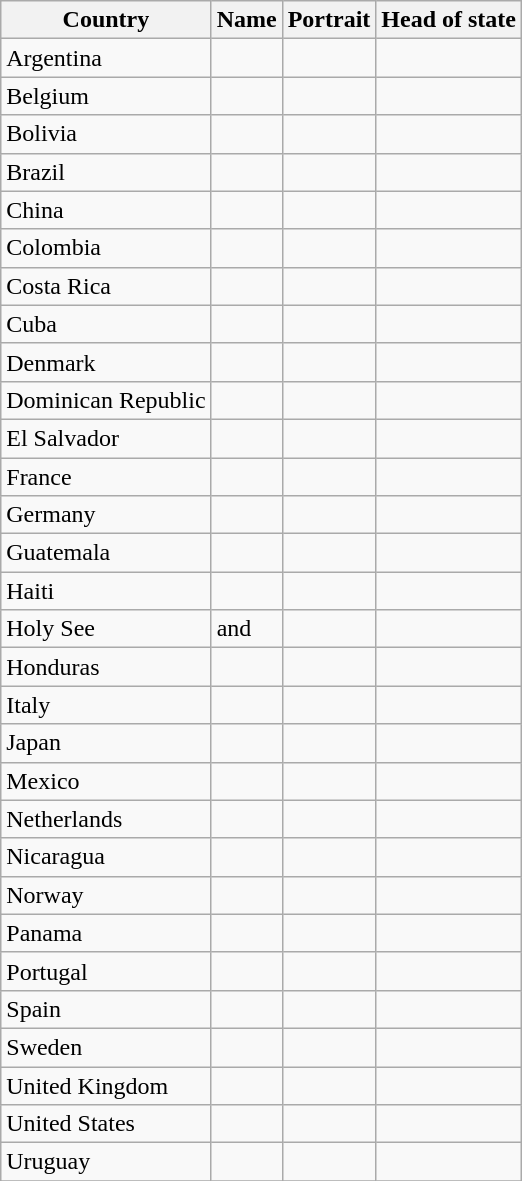<table class="wikitable sortable"  text-align:center;">
<tr>
<th>Country</th>
<th>Name</th>
<th class="unsortable">Portrait</th>
<th>Head of state</th>
</tr>
<tr>
<td>Argentina</td>
<td></td>
<td></td>
<td></td>
</tr>
<tr>
<td>Belgium</td>
<td></td>
<td></td>
<td></td>
</tr>
<tr>
<td>Bolivia</td>
<td></td>
<td></td>
<td></td>
</tr>
<tr>
<td>Brazil</td>
<td></td>
<td></td>
<td></td>
</tr>
<tr>
<td>China</td>
<td></td>
<td></td>
<td></td>
</tr>
<tr>
<td>Colombia</td>
<td></td>
<td></td>
<td></td>
</tr>
<tr>
<td>Costa Rica</td>
<td></td>
<td></td>
<td></td>
</tr>
<tr>
<td>Cuba</td>
<td></td>
<td></td>
<td></td>
</tr>
<tr>
<td>Denmark</td>
<td></td>
<td></td>
<td></td>
</tr>
<tr>
<td>Dominican Republic</td>
<td></td>
<td></td>
<td></td>
</tr>
<tr>
<td>El Salvador</td>
<td></td>
<td></td>
<td></td>
</tr>
<tr>
<td>France</td>
<td></td>
<td></td>
<td></td>
</tr>
<tr>
<td>Germany</td>
<td></td>
<td></td>
<td></td>
</tr>
<tr>
<td>Guatemala</td>
<td></td>
<td></td>
<td></td>
</tr>
<tr>
<td>Haiti</td>
<td></td>
<td></td>
<td></td>
</tr>
<tr>
<td>Holy See</td>
<td> and </td>
<td></td>
<td></td>
</tr>
<tr>
<td>Honduras</td>
<td></td>
<td></td>
<td></td>
</tr>
<tr>
<td>Italy</td>
<td></td>
<td></td>
<td></td>
</tr>
<tr>
<td>Japan</td>
<td></td>
<td></td>
<td></td>
</tr>
<tr>
<td>Mexico</td>
<td></td>
<td></td>
<td></td>
</tr>
<tr>
<td>Netherlands</td>
<td></td>
<td></td>
<td></td>
</tr>
<tr>
<td>Nicaragua</td>
<td></td>
<td></td>
<td></td>
</tr>
<tr>
<td>Norway</td>
<td></td>
<td></td>
<td></td>
</tr>
<tr>
<td>Panama</td>
<td></td>
<td></td>
<td></td>
</tr>
<tr>
<td>Portugal</td>
<td></td>
<td></td>
<td></td>
</tr>
<tr>
<td>Spain</td>
<td></td>
<td></td>
<td></td>
</tr>
<tr>
<td>Sweden</td>
<td></td>
<td></td>
<td></td>
</tr>
<tr>
<td>United Kingdom</td>
<td></td>
<td></td>
<td></td>
</tr>
<tr>
<td>United States</td>
<td></td>
<td></td>
<td></td>
</tr>
<tr>
<td>Uruguay</td>
<td></td>
<td></td>
<td></td>
</tr>
<tr>
</tr>
</table>
